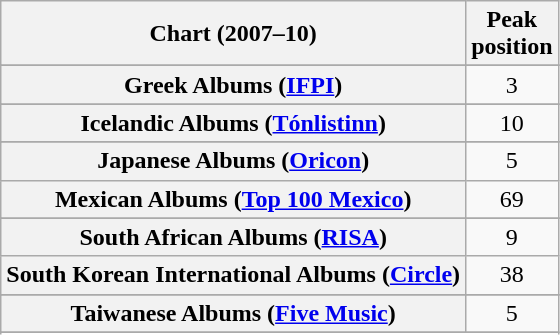<table class="wikitable plainrowheaders sortable" style="text-align:center;">
<tr>
<th scope="col">Chart (2007–10)</th>
<th scope="col">Peak<br>position</th>
</tr>
<tr>
</tr>
<tr>
</tr>
<tr>
</tr>
<tr>
</tr>
<tr>
</tr>
<tr>
</tr>
<tr>
</tr>
<tr>
</tr>
<tr>
</tr>
<tr>
</tr>
<tr>
<th scope="row">Greek Albums (<a href='#'>IFPI</a>)</th>
<td>3</td>
</tr>
<tr>
</tr>
<tr>
<th scope="row">Icelandic Albums (<a href='#'>Tónlistinn</a>)</th>
<td>10</td>
</tr>
<tr>
</tr>
<tr>
</tr>
<tr>
<th scope="row">Japanese Albums (<a href='#'>Oricon</a>)</th>
<td>5</td>
</tr>
<tr>
<th scope="row">Mexican Albums (<a href='#'>Top 100 Mexico</a>)</th>
<td>69</td>
</tr>
<tr>
</tr>
<tr>
</tr>
<tr>
</tr>
<tr>
</tr>
<tr>
<th scope="row">South African Albums (<a href='#'>RISA</a>)</th>
<td>9</td>
</tr>
<tr>
<th scope="row">South Korean International Albums (<a href='#'>Circle</a>)</th>
<td>38</td>
</tr>
<tr>
</tr>
<tr>
</tr>
<tr>
</tr>
<tr>
<th scope="row">Taiwanese Albums (<a href='#'>Five Music</a>)</th>
<td>5</td>
</tr>
<tr>
</tr>
<tr>
</tr>
<tr>
</tr>
<tr>
</tr>
</table>
